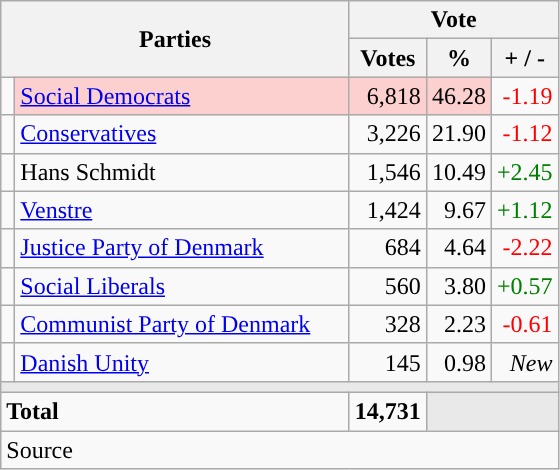<table class="wikitable" style="text-align:right;">
<tr>
<th style="text-align:centre;" rowspan="2" colspan="2" width="225">Parties</th>
<th colspan="3">Vote</th>
</tr>
<tr>
<th width="15">Votes</th>
<th width="15">%</th>
<th width="15">+ / -</th>
</tr>
<tr>
<td width="2" style="color:inherit;background:"></td>
<td bgcolor=#fbd0ce  align="left"><a href='#'>Social Democrats</a></td>
<td bgcolor=#fbd0ce>6,818</td>
<td bgcolor=#fbd0ce>46.28</td>
<td style=color:red;>-1.19</td>
</tr>
<tr>
<td width="2" style="color:inherit;background:"></td>
<td align="left"><a href='#'>Conservatives</a></td>
<td>3,226</td>
<td>21.90</td>
<td style=color:red;>-1.12</td>
</tr>
<tr>
<td width="2" style="color:inherit;background:"></td>
<td align="left">Hans Schmidt</td>
<td>1,546</td>
<td>10.49</td>
<td style=color:green;>+2.45</td>
</tr>
<tr>
<td width="2" style="color:inherit;background:"></td>
<td align="left"><a href='#'>Venstre</a></td>
<td>1,424</td>
<td>9.67</td>
<td style=color:green;>+1.12</td>
</tr>
<tr>
<td width="2" style="color:inherit;background:"></td>
<td align="left"><a href='#'>Justice Party of Denmark</a></td>
<td>684</td>
<td>4.64</td>
<td style=color:red;>-2.22</td>
</tr>
<tr>
<td width="2" style="color:inherit;background:"></td>
<td align="left"><a href='#'>Social Liberals</a></td>
<td>560</td>
<td>3.80</td>
<td style=color:green;>+0.57</td>
</tr>
<tr>
<td width="2" style="color:inherit;background:"></td>
<td align="left"><a href='#'>Communist Party of Denmark</a></td>
<td>328</td>
<td>2.23</td>
<td style=color:red;>-0.61</td>
</tr>
<tr>
<td width="2" style="color:inherit;background:"></td>
<td align="left"><a href='#'>Danish Unity</a></td>
<td>145</td>
<td>0.98</td>
<td><em>New</em></td>
</tr>
<tr>
<td colspan="7" bgcolor="#E9E9E9"></td>
</tr>
<tr>
<td align="left" colspan="2"><strong>Total</strong></td>
<td><strong>14,731</strong></td>
<td bgcolor="#E9E9E9" colspan="2"></td>
</tr>
<tr>
<td align="left" colspan="6">Source</td>
</tr>
</table>
